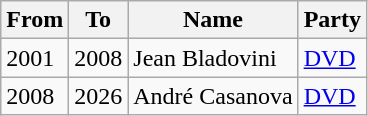<table class="wikitable">
<tr>
<th>From</th>
<th>To</th>
<th>Name</th>
<th>Party</th>
</tr>
<tr>
<td>2001</td>
<td>2008</td>
<td>Jean Bladovini</td>
<td><a href='#'>DVD</a></td>
</tr>
<tr>
<td>2008</td>
<td>2026</td>
<td>André Casanova</td>
<td><a href='#'>DVD</a></td>
</tr>
</table>
